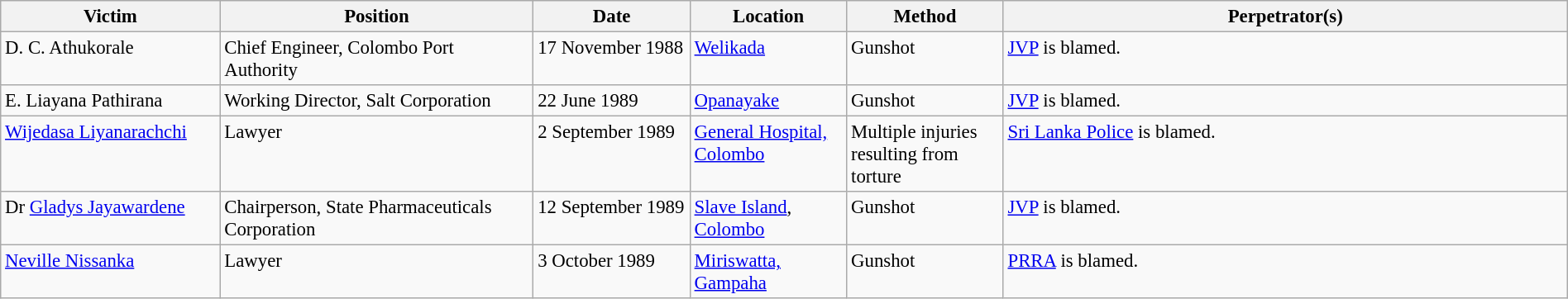<table class="wikitable" style="font-size:95%;width:100%;">
<tr>
<th width="14%">Victim</th>
<th width="20%">Position</th>
<th width="10%">Date</th>
<th width="10%">Location</th>
<th width="10%">Method</th>
<th width="36%">Perpetrator(s)</th>
</tr>
<tr valign="top">
<td>D. C. Athukorale</td>
<td>Chief Engineer, Colombo Port Authority</td>
<td>17 November 1988</td>
<td><a href='#'>Welikada</a></td>
<td>Gunshot</td>
<td><a href='#'>JVP</a> is blamed.</td>
</tr>
<tr valign="top">
<td>E. Liayana Pathirana</td>
<td>Working Director, Salt Corporation</td>
<td>22 June 1989</td>
<td><a href='#'>Opanayake</a></td>
<td>Gunshot</td>
<td><a href='#'>JVP</a> is blamed.</td>
</tr>
<tr valign="top">
<td><a href='#'>Wijedasa Liyanarachchi</a></td>
<td>Lawyer</td>
<td>2 September 1989</td>
<td><a href='#'>General Hospital, Colombo</a></td>
<td>Multiple injuries resulting from torture</td>
<td><a href='#'>Sri Lanka Police</a> is blamed.</td>
</tr>
<tr valign=top>
<td>Dr <a href='#'>Gladys Jayawardene</a></td>
<td>Chairperson, State Pharmaceuticals Corporation</td>
<td>12 September 1989</td>
<td><a href='#'>Slave Island</a>, <a href='#'>Colombo</a></td>
<td>Gunshot</td>
<td><a href='#'>JVP</a> is blamed.</td>
</tr>
<tr valign="top">
<td><a href='#'>Neville Nissanka</a></td>
<td>Lawyer</td>
<td>3 October 1989</td>
<td><a href='#'>Miriswatta, Gampaha</a></td>
<td>Gunshot</td>
<td><a href='#'>PRRA</a> is blamed.</td>
</tr>
</table>
